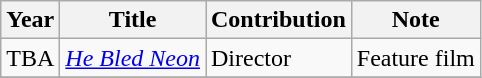<table class="wikitable sortable">
<tr>
<th>Year</th>
<th>Title</th>
<th>Contribution</th>
<th>Note</th>
</tr>
<tr>
<td>TBA</td>
<td><em><a href='#'>He Bled Neon</a></em></td>
<td>Director</td>
<td>Feature film</td>
</tr>
<tr>
</tr>
</table>
